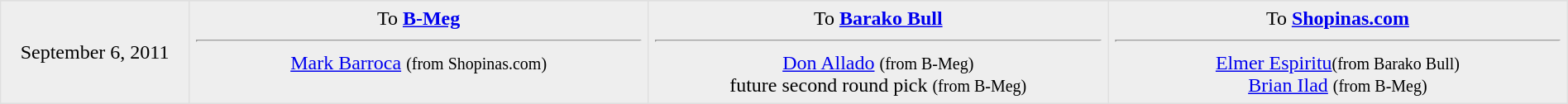<table border=1 style="border-collapse:collapse; text-align: center; width: 100%" bordercolor="#DFDFDF"  cellpadding="5">
<tr>
</tr>
<tr bgcolor="eeeeee">
<td style="width:12%">September 6, 2011</td>
<td style="width:29.3%" valign="top">To <strong><a href='#'>B-Meg</a></strong><hr><a href='#'>Mark Barroca</a> <small>(from Shopinas.com)</small></td>
<td style="width:29.3%" valign="top">To <strong><a href='#'>Barako Bull</a></strong><hr><a href='#'>Don Allado</a> <small>(from B-Meg)</small><br>future second round pick <small>(from B-Meg)</small></td>
<td style="width:29.3%" valign="top">To <strong><a href='#'>Shopinas.com</a></strong><hr><a href='#'>Elmer Espiritu</a><small>(from Barako Bull)</small> <br><a href='#'>Brian Ilad</a> <small>(from B-Meg)</small></td>
</tr>
</table>
